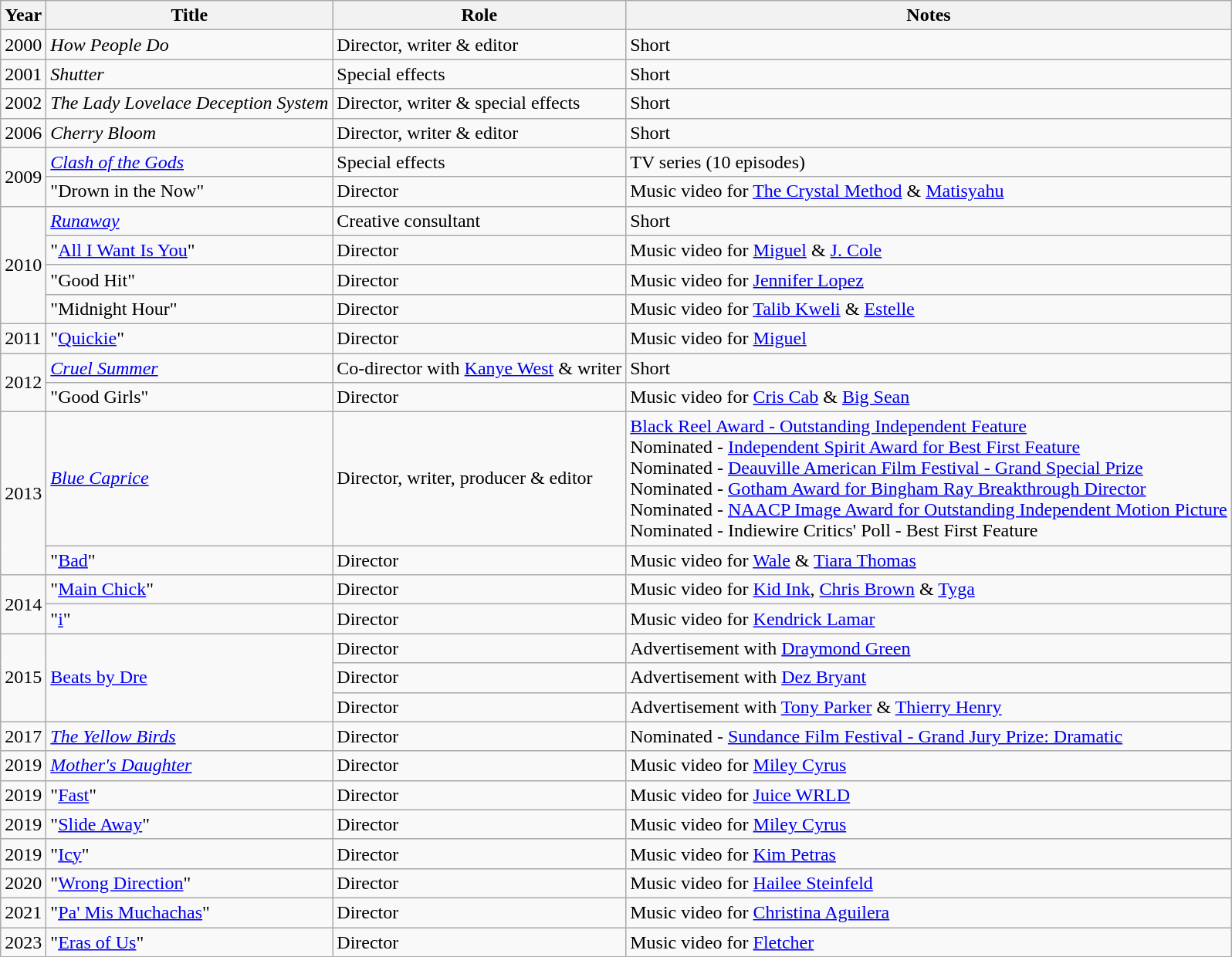<table class="wikitable sortable">
<tr>
<th>Year</th>
<th>Title</th>
<th>Role</th>
<th class="unsortable">Notes</th>
</tr>
<tr>
<td>2000</td>
<td><em>How People Do</em></td>
<td>Director, writer & editor</td>
<td>Short</td>
</tr>
<tr>
<td>2001</td>
<td><em>Shutter</em></td>
<td>Special effects</td>
<td>Short</td>
</tr>
<tr>
<td>2002</td>
<td><em>The Lady Lovelace Deception System</em></td>
<td>Director, writer & special effects</td>
<td>Short</td>
</tr>
<tr>
<td>2006</td>
<td><em>Cherry Bloom</em></td>
<td>Director, writer & editor</td>
<td>Short</td>
</tr>
<tr>
<td rowspan=2>2009</td>
<td><em><a href='#'>Clash of the Gods</a></em></td>
<td>Special effects</td>
<td>TV series (10 episodes)</td>
</tr>
<tr>
<td>"Drown in the Now"</td>
<td>Director</td>
<td>Music video for <a href='#'>The Crystal Method</a> & <a href='#'>Matisyahu</a></td>
</tr>
<tr>
<td rowspan=4>2010</td>
<td><em><a href='#'>Runaway</a></em></td>
<td>Creative consultant</td>
<td>Short</td>
</tr>
<tr>
<td>"<a href='#'>All I Want Is You</a>"</td>
<td>Director</td>
<td>Music video for <a href='#'>Miguel</a> & <a href='#'>J. Cole</a></td>
</tr>
<tr>
<td>"Good Hit"</td>
<td>Director</td>
<td>Music video for <a href='#'>Jennifer Lopez</a></td>
</tr>
<tr>
<td>"Midnight Hour"</td>
<td>Director</td>
<td>Music video for <a href='#'>Talib Kweli</a> & <a href='#'>Estelle</a></td>
</tr>
<tr>
<td>2011</td>
<td>"<a href='#'>Quickie</a>"</td>
<td>Director</td>
<td>Music video for <a href='#'>Miguel</a></td>
</tr>
<tr>
<td rowspan=2>2012</td>
<td><em><a href='#'>Cruel Summer</a></em></td>
<td>Co-director with <a href='#'>Kanye West</a> & writer</td>
<td>Short</td>
</tr>
<tr>
<td>"Good Girls"</td>
<td>Director</td>
<td>Music video for <a href='#'>Cris Cab</a> & <a href='#'>Big Sean</a></td>
</tr>
<tr>
<td rowspan=2>2013</td>
<td><em><a href='#'>Blue Caprice</a></em></td>
<td>Director, writer, producer & editor</td>
<td><a href='#'>Black Reel Award - Outstanding Independent Feature</a><br>Nominated - <a href='#'>Independent Spirit Award for Best First Feature</a><br>Nominated - <a href='#'>Deauville American Film Festival - Grand Special Prize</a><br>Nominated - <a href='#'>Gotham Award for Bingham Ray Breakthrough Director</a><br>Nominated - <a href='#'>NAACP Image Award for Outstanding Independent Motion Picture</a><br>Nominated - Indiewire Critics' Poll - Best First Feature</td>
</tr>
<tr>
<td>"<a href='#'>Bad</a>"</td>
<td>Director</td>
<td>Music video for <a href='#'>Wale</a> & <a href='#'>Tiara Thomas</a></td>
</tr>
<tr>
<td rowspan=2>2014</td>
<td>"<a href='#'>Main Chick</a>"</td>
<td>Director</td>
<td>Music video for <a href='#'>Kid Ink</a>, <a href='#'>Chris Brown</a> & <a href='#'>Tyga</a></td>
</tr>
<tr>
<td>"<a href='#'>i</a>"</td>
<td>Director</td>
<td>Music video for <a href='#'>Kendrick Lamar</a></td>
</tr>
<tr>
<td rowspan=3>2015</td>
<td rowspan=3><a href='#'>Beats by Dre</a></td>
<td>Director</td>
<td>Advertisement with <a href='#'>Draymond Green</a></td>
</tr>
<tr>
<td>Director</td>
<td>Advertisement with <a href='#'>Dez Bryant</a></td>
</tr>
<tr>
<td>Director</td>
<td>Advertisement with <a href='#'>Tony Parker</a> & <a href='#'>Thierry Henry</a></td>
</tr>
<tr>
<td>2017</td>
<td><em><a href='#'>The Yellow Birds</a></em></td>
<td>Director</td>
<td>Nominated - <a href='#'>Sundance Film Festival - Grand Jury Prize: Dramatic</a></td>
</tr>
<tr>
<td>2019</td>
<td><em><a href='#'>Mother's Daughter</a></em></td>
<td>Director</td>
<td>Music video for <a href='#'>Miley Cyrus</a></td>
</tr>
<tr>
<td>2019</td>
<td>"<a href='#'>Fast</a>"</td>
<td>Director</td>
<td>Music video for <a href='#'>Juice WRLD</a></td>
</tr>
<tr>
<td>2019</td>
<td>"<a href='#'>Slide Away</a>"</td>
<td>Director</td>
<td>Music video for <a href='#'>Miley Cyrus</a></td>
</tr>
<tr>
<td>2019</td>
<td>"<a href='#'>Icy</a>"</td>
<td>Director</td>
<td>Music video for <a href='#'>Kim Petras</a></td>
</tr>
<tr>
<td>2020</td>
<td>"<a href='#'>Wrong Direction</a>"</td>
<td>Director</td>
<td>Music video for <a href='#'>Hailee Steinfeld</a></td>
</tr>
<tr>
<td>2021</td>
<td>"<a href='#'>Pa' Mis Muchachas</a>"</td>
<td>Director</td>
<td>Music video for <a href='#'>Christina Aguilera</a></td>
</tr>
<tr>
<td>2023</td>
<td>"<a href='#'>Eras of Us</a>"</td>
<td>Director</td>
<td>Music video for <a href='#'>Fletcher</a></td>
</tr>
</table>
